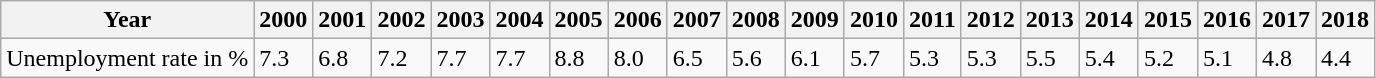<table class="wikitable">
<tr>
<th>Year</th>
<th>2000</th>
<th>2001</th>
<th>2002</th>
<th>2003</th>
<th>2004</th>
<th>2005</th>
<th>2006</th>
<th>2007</th>
<th>2008</th>
<th>2009</th>
<th>2010</th>
<th>2011</th>
<th>2012</th>
<th>2013</th>
<th>2014</th>
<th>2015</th>
<th>2016</th>
<th>2017</th>
<th>2018</th>
</tr>
<tr>
<td>Unemployment rate in %</td>
<td>7.3</td>
<td>6.8</td>
<td>7.2</td>
<td>7.7</td>
<td>7.7</td>
<td>8.8</td>
<td>8.0</td>
<td>6.5</td>
<td>5.6</td>
<td>6.1</td>
<td>5.7</td>
<td>5.3</td>
<td>5.3</td>
<td>5.5</td>
<td>5.4</td>
<td>5.2</td>
<td>5.1</td>
<td>4.8</td>
<td>4.4</td>
</tr>
</table>
